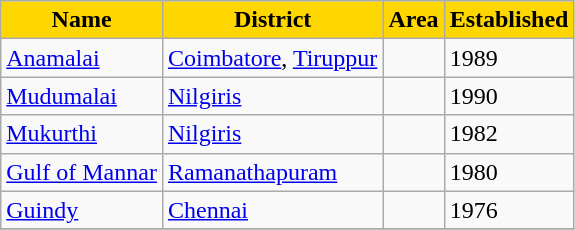<table class="wikitable">
<tr>
<th ! style="background-color:#FFD700">Name</th>
<th ! style="background-color:#FFD700">District</th>
<th ! style="background-color:#FFD700">Area</th>
<th ! style="background-color:#FFD700">Established</th>
</tr>
<tr>
<td><a href='#'>Anamalai</a></td>
<td><a href='#'>Coimbatore</a>, <a href='#'>Tiruppur</a></td>
<td></td>
<td>1989</td>
</tr>
<tr>
<td><a href='#'>Mudumalai</a></td>
<td><a href='#'>Nilgiris</a></td>
<td></td>
<td>1990</td>
</tr>
<tr>
<td><a href='#'>Mukurthi</a></td>
<td><a href='#'>Nilgiris</a></td>
<td></td>
<td>1982</td>
</tr>
<tr>
<td><a href='#'>Gulf of Mannar</a></td>
<td><a href='#'>Ramanathapuram</a></td>
<td></td>
<td>1980</td>
</tr>
<tr>
<td><a href='#'>Guindy</a></td>
<td><a href='#'>Chennai</a></td>
<td></td>
<td>1976</td>
</tr>
<tr>
</tr>
</table>
